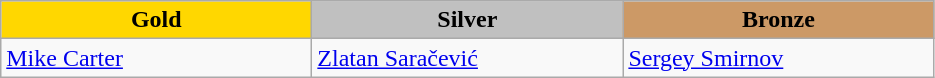<table class="wikitable" style="text-align:left">
<tr align="center">
<td width=200 bgcolor=gold><strong>Gold</strong></td>
<td width=200 bgcolor=silver><strong>Silver</strong></td>
<td width=200 bgcolor=CC9966><strong>Bronze</strong></td>
</tr>
<tr>
<td><a href='#'>Mike Carter</a><br><em></em></td>
<td><a href='#'>Zlatan Saračević</a><br><em></em></td>
<td><a href='#'>Sergey Smirnov</a><br><em></em></td>
</tr>
</table>
